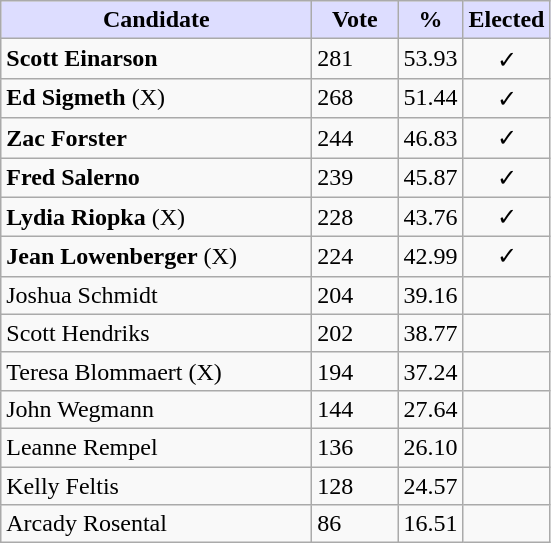<table class="wikitable">
<tr>
<th style="background:#ddf; width:200px;">Candidate</th>
<th style="background:#ddf; width:50px;">Vote</th>
<th style="background:#ddf; width:30px;">%</th>
<th style="background:#ddf; width:50px;">Elected</th>
</tr>
<tr>
<td><strong>Scott Einarson</strong></td>
<td>281</td>
<td>53.93</td>
<td style="text-align:center;">✓</td>
</tr>
<tr>
<td><strong>Ed Sigmeth</strong> (X)</td>
<td>268</td>
<td>51.44</td>
<td style="text-align:center;">✓</td>
</tr>
<tr>
<td><strong>Zac Forster</strong></td>
<td>244</td>
<td>46.83</td>
<td style="text-align:center;">✓</td>
</tr>
<tr>
<td><strong>Fred Salerno</strong></td>
<td>239</td>
<td>45.87</td>
<td style="text-align:center;">✓</td>
</tr>
<tr>
<td><strong>Lydia Riopka</strong> (X)</td>
<td>228</td>
<td>43.76</td>
<td style="text-align:center;">✓</td>
</tr>
<tr>
<td><strong>Jean Lowenberger</strong> (X)</td>
<td>224</td>
<td>42.99</td>
<td style="text-align:center;">✓</td>
</tr>
<tr>
<td>Joshua Schmidt</td>
<td>204</td>
<td>39.16</td>
<td></td>
</tr>
<tr>
<td>Scott Hendriks</td>
<td>202</td>
<td>38.77</td>
<td></td>
</tr>
<tr>
<td>Teresa Blommaert (X)</td>
<td>194</td>
<td>37.24</td>
<td></td>
</tr>
<tr>
<td>John Wegmann</td>
<td>144</td>
<td>27.64</td>
<td></td>
</tr>
<tr>
<td>Leanne Rempel</td>
<td>136</td>
<td>26.10</td>
<td></td>
</tr>
<tr>
<td>Kelly Feltis</td>
<td>128</td>
<td>24.57</td>
<td></td>
</tr>
<tr>
<td>Arcady Rosental</td>
<td>86</td>
<td>16.51</td>
<td></td>
</tr>
</table>
